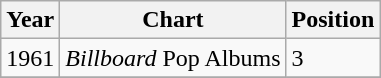<table class="wikitable">
<tr>
<th>Year</th>
<th>Chart</th>
<th>Position</th>
</tr>
<tr>
<td>1961</td>
<td><em>Billboard</em> Pop Albums</td>
<td>3</td>
</tr>
<tr>
</tr>
</table>
